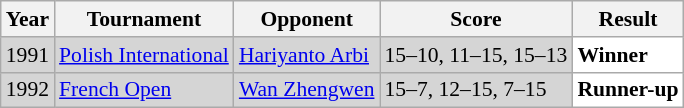<table class="sortable wikitable" style="font-size: 90%;">
<tr>
<th>Year</th>
<th>Tournament</th>
<th>Opponent</th>
<th>Score</th>
<th>Result</th>
</tr>
<tr style="background:#D5D5D5;">
<td align="center">1991</td>
<td align="left"><a href='#'>Polish International</a></td>
<td align="left"> <a href='#'>Hariyanto Arbi</a></td>
<td align="left">15–10, 11–15, 15–13</td>
<td style="text-align:left; background:white"> <strong>Winner</strong></td>
</tr>
<tr style="background:#D5D5D5;">
<td align="center">1992</td>
<td align="left"><a href='#'>French Open</a></td>
<td align="left"> <a href='#'>Wan Zhengwen</a></td>
<td align="left">15–7, 12–15, 7–15</td>
<td style="text-align:left; background:white"> <strong>Runner-up</strong></td>
</tr>
</table>
